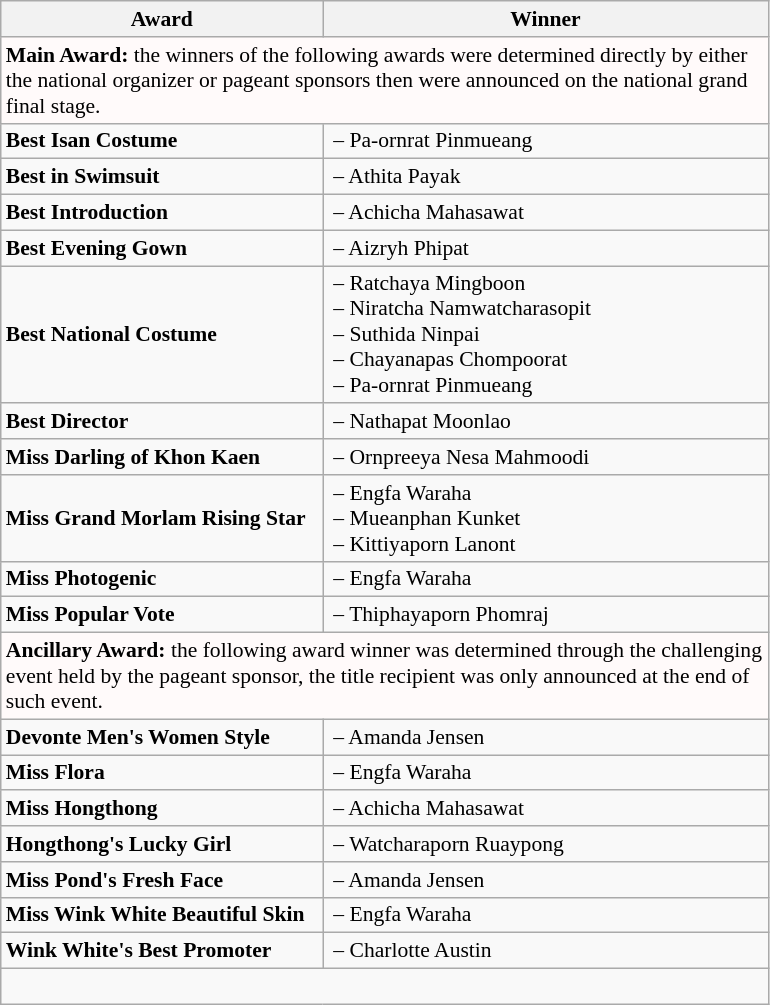<table class="wikitable" style="font-size: 90%">
<tr>
<th width=208px>Award</th>
<th width=290px>Winner</th>
</tr>
<tr>
<td colspan=2 bgcolor=#FFFAFA><strong>Main Award:</strong> the winners of the following awards were determined directly by either the national organizer or pageant sponsors then were announced on the national grand final stage.</td>
</tr>
<tr>
<td><strong>Best Isan Costume</strong></td>
<td><strong></strong> – Pa-ornrat Pinmueang</td>
</tr>
<tr>
<td><strong>Best in Swimsuit</strong></td>
<td><strong></strong> – Athita Payak</td>
</tr>
<tr>
<td><strong>Best Introduction</strong></td>
<td><strong></strong> – Achicha Mahasawat</td>
</tr>
<tr>
<td><strong>Best Evening Gown</strong></td>
<td><strong></strong> – Aizryh Phipat</td>
</tr>
<tr>
<td><strong>Best National Costume</strong></td>
<td><strong></strong> – Ratchaya Mingboon<br><strong></strong> – Niratcha Namwatcharasopit<br><strong></strong> – Suthida Ninpai<br><strong></strong> – Chayanapas Chompoorat<br><strong></strong> – Pa-ornrat Pinmueang</td>
</tr>
<tr>
<td><strong>Best Director</strong></td>
<td><strong></strong> – Nathapat Moonlao</td>
</tr>
<tr>
<td><strong>Miss Darling of Khon Kaen</strong></td>
<td><strong></strong> – Ornpreeya Nesa Mahmoodi</td>
</tr>
<tr>
<td><strong>Miss Grand Morlam Rising Star</strong></td>
<td><strong></strong> – Engfa Waraha<br><strong></strong> – Mueanphan Kunket<br><strong></strong> – Kittiyaporn Lanont</td>
</tr>
<tr>
<td><strong>Miss Photogenic</strong></td>
<td><strong></strong> – Engfa Waraha</td>
</tr>
<tr>
<td><strong>Miss Popular Vote</strong></td>
<td><strong></strong> – Thiphayaporn Phomraj</td>
</tr>
<tr>
<td colspan=2 bgcolor=#FFFAFA><strong>Ancillary Award:</strong> the following award winner was determined through the challenging event held by the pageant sponsor, the title recipient was only announced at the end of such event.</td>
</tr>
<tr>
<td><strong>Devonte Men's Women Style</strong></td>
<td><strong></strong> – Amanda Jensen</td>
</tr>
<tr>
<td><strong>Miss Flora</strong></td>
<td><strong></strong> – Engfa Waraha</td>
</tr>
<tr>
<td><strong>Miss Hongthong</strong></td>
<td><strong></strong> – Achicha Mahasawat</td>
</tr>
<tr>
<td><strong>Hongthong's Lucky Girl</strong></td>
<td><strong></strong> – Watcharaporn Ruaypong</td>
</tr>
<tr>
<td><strong>Miss Pond's Fresh Face</strong></td>
<td><strong></strong> – Amanda Jensen</td>
</tr>
<tr>
<td><strong>Miss Wink White Beautiful Skin</strong></td>
<td><strong></strong> – Engfa Waraha</td>
</tr>
<tr>
<td><strong>Wink White's Best Promoter</strong></td>
<td><strong></strong> – Charlotte Austin</td>
</tr>
<tr>
<td colspan="2"><br></td>
</tr>
</table>
